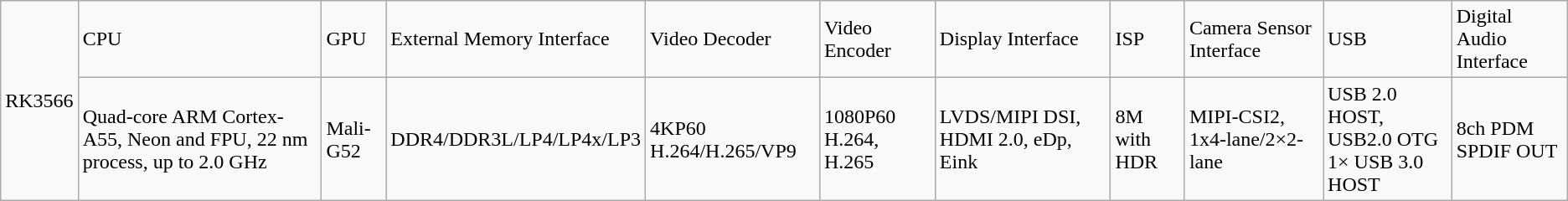<table class="wikitable">
<tr>
<td rowspan="2">RK3566</td>
<td>CPU</td>
<td>GPU</td>
<td>External Memory Interface</td>
<td>Video Decoder</td>
<td>Video Encoder</td>
<td>Display Interface</td>
<td>ISP</td>
<td>Camera Sensor Interface</td>
<td>USB</td>
<td>Digital Audio Interface</td>
</tr>
<tr>
<td>Quad-core ARM Cortex-A55, Neon and FPU, 22 nm process, up to 2.0 GHz</td>
<td>Mali-G52</td>
<td>DDR4/DDR3L/LP4/LP4x/LP3</td>
<td>4KP60 H.264/H.265/VP9</td>
<td>1080P60 H.264, H.265</td>
<td>LVDS/MIPI DSI, HDMI 2.0, eDp, Eink</td>
<td>8M with HDR</td>
<td>MIPI-CSI2, 1x4-lane/2×2-lane</td>
<td>USB 2.0 HOST, USB2.0 OTG<br>1× USB 3.0 HOST</td>
<td>8ch PDM<br>SPDIF OUT</td>
</tr>
</table>
